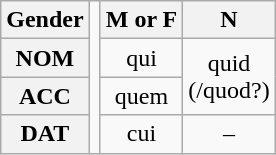<table class="wikitable" style="text-align: center;">
<tr>
<th>Gender</th>
<td rowspan="4"></td>
<th>M or F</th>
<th>N</th>
</tr>
<tr>
<th>NOM</th>
<td>qui</td>
<td rowspan="2">quid<br>(/quod?)</td>
</tr>
<tr>
<th>ACC</th>
<td>quem</td>
</tr>
<tr>
<th>DAT</th>
<td>cui</td>
<td>–</td>
</tr>
</table>
